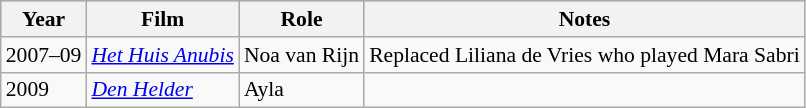<table class="wikitable" style="font-size: 90%;">
<tr style="background:#B0C4DE;">
<th>Year</th>
<th>Film</th>
<th>Role</th>
<th>Notes</th>
</tr>
<tr>
<td>2007–09</td>
<td><em><a href='#'>Het Huis Anubis</a></em></td>
<td>Noa van Rijn</td>
<td>Replaced Liliana de Vries who played Mara Sabri</td>
</tr>
<tr>
<td>2009</td>
<td><em><a href='#'>Den Helder</a></em></td>
<td>Ayla</td>
<td></td>
</tr>
</table>
